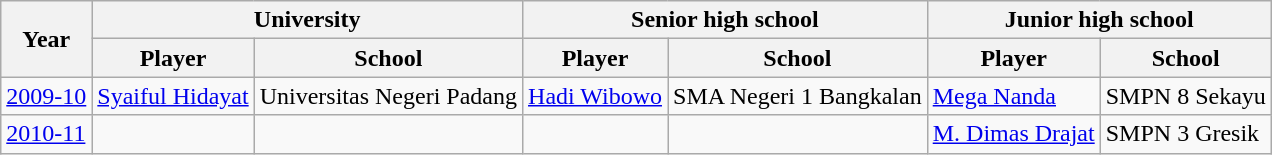<table class="wikitable">
<tr>
<th rowspan=2>Year</th>
<th colspan=2>University</th>
<th colspan=2>Senior high school</th>
<th colspan=2>Junior high school</th>
</tr>
<tr>
<th>Player</th>
<th>School</th>
<th>Player</th>
<th>School</th>
<th>Player</th>
<th>School</th>
</tr>
<tr>
<td><a href='#'>2009-10</a></td>
<td><a href='#'>Syaiful Hidayat</a></td>
<td>Universitas Negeri Padang</td>
<td><a href='#'>Hadi Wibowo</a></td>
<td>SMA Negeri 1 Bangkalan</td>
<td><a href='#'>Mega Nanda</a></td>
<td>SMPN 8 Sekayu</td>
</tr>
<tr>
<td><a href='#'>2010-11</a></td>
<td></td>
<td></td>
<td></td>
<td></td>
<td><a href='#'>M. Dimas Drajat</a></td>
<td>SMPN 3 Gresik</td>
</tr>
</table>
